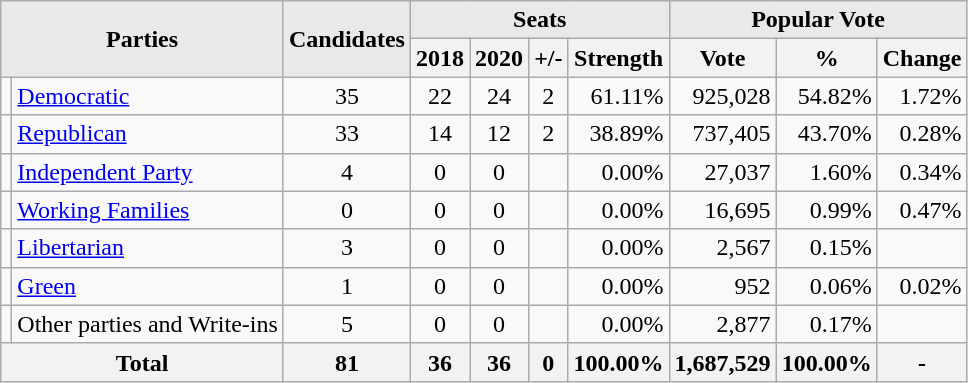<table class=wikitable>
<tr>
<th style="background-color:#E9E9E9" align=center rowspan= 2 colspan=2>Parties</th>
<th style="background-color:#E9E9E9" align=center rowspan= 2>Candidates</th>
<th style="background-color:#E9E9E9" align=center colspan=4>Seats</th>
<th style="background-color:#E9E9E9" align=center colspan=3>Popular Vote</th>
</tr>
<tr>
<th align=center>2018</th>
<th align=center>2020</th>
<th align=center>+/-</th>
<th align=center>Strength</th>
<th align=center>Vote</th>
<th align=center>%</th>
<th align=center>Change</th>
</tr>
<tr>
<td></td>
<td align=left><a href='#'>Democratic</a></td>
<td align=center>35</td>
<td align=center >22</td>
<td align=center >24</td>
<td align=center> 2</td>
<td align=right >61.11%</td>
<td align=right >925,028</td>
<td align=right >54.82%</td>
<td align=right> 1.72%</td>
</tr>
<tr>
<td></td>
<td align=left><a href='#'>Republican</a></td>
<td align=center>33</td>
<td align=center>14</td>
<td align=center>12</td>
<td align=center> 2</td>
<td align=right>38.89%</td>
<td align=right>737,405</td>
<td align=right>43.70%</td>
<td align=right> 0.28%</td>
</tr>
<tr>
<td></td>
<td><a href='#'>Independent Party</a></td>
<td align=center>4</td>
<td align=center>0</td>
<td align=center>0</td>
<td align=center><br></td>
<td align=right>0.00%</td>
<td align=right>27,037</td>
<td align=right>1.60%</td>
<td align=right> 0.34%</td>
</tr>
<tr>
<td></td>
<td align=left><a href='#'>Working Families</a></td>
<td align=center>0</td>
<td align=center>0</td>
<td align=center>0</td>
<td align=center><br></td>
<td align=right>0.00%</td>
<td align=right>16,695</td>
<td align=right>0.99%</td>
<td align=right> 0.47%</td>
</tr>
<tr>
<td></td>
<td align=left><a href='#'>Libertarian</a></td>
<td align=center>3</td>
<td align=center>0</td>
<td align=center>0</td>
<td align=center><br></td>
<td align=right>0.00%</td>
<td align=right>2,567</td>
<td align=right>0.15%</td>
<td align=right></td>
</tr>
<tr>
<td></td>
<td align=left><a href='#'>Green</a></td>
<td align=center>1</td>
<td align=center>0</td>
<td align=center>0</td>
<td align=center><br></td>
<td align=right>0.00%</td>
<td align=right>952</td>
<td align=right>0.06%</td>
<td align=right> 0.02%</td>
</tr>
<tr>
<td></td>
<td align=left>Other parties and Write-ins</td>
<td align=center>5</td>
<td align=center>0</td>
<td align=center>0</td>
<td align=center><br></td>
<td align=right>0.00%</td>
<td align=right>2,877</td>
<td align=right>0.17%</td>
<td align=right></td>
</tr>
<tr>
<th align=center colspan="2">Total</th>
<th align=center>81</th>
<th align=center>36</th>
<th align=center>36</th>
<th align=center>0</th>
<th align=center>100.00%</th>
<th align=center>1,687,529</th>
<th align=center>100.00%</th>
<th align=center>-</th>
</tr>
</table>
